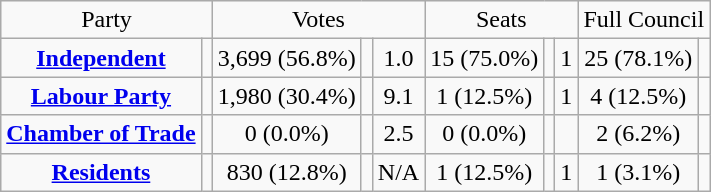<table class=wikitable style="text-align:center;">
<tr>
<td colspan=2>Party</td>
<td colspan=3>Votes</td>
<td colspan=3>Seats</td>
<td colspan=3>Full Council</td>
</tr>
<tr>
<td><strong><a href='#'>Independent</a></strong></td>
<td></td>
<td>3,699 (56.8%)</td>
<td></td>
<td> 1.0</td>
<td>15 (75.0%)</td>
<td></td>
<td> 1</td>
<td>25 (78.1%)</td>
<td></td>
</tr>
<tr>
<td><strong><a href='#'>Labour Party</a></strong></td>
<td></td>
<td>1,980 (30.4%)</td>
<td></td>
<td> 9.1</td>
<td>1 (12.5%)</td>
<td></td>
<td> 1</td>
<td>4 (12.5%)</td>
<td></td>
</tr>
<tr>
<td><strong><a href='#'>Chamber of Trade</a></strong></td>
<td></td>
<td>0 (0.0%)</td>
<td></td>
<td> 2.5</td>
<td>0 (0.0%)</td>
<td></td>
<td></td>
<td>2 (6.2%)</td>
<td></td>
</tr>
<tr>
<td><strong><a href='#'>Residents</a></strong></td>
<td></td>
<td>830 (12.8%)</td>
<td></td>
<td>N/A</td>
<td>1 (12.5%)</td>
<td></td>
<td> 1</td>
<td>1 (3.1%)</td>
<td></td>
</tr>
</table>
